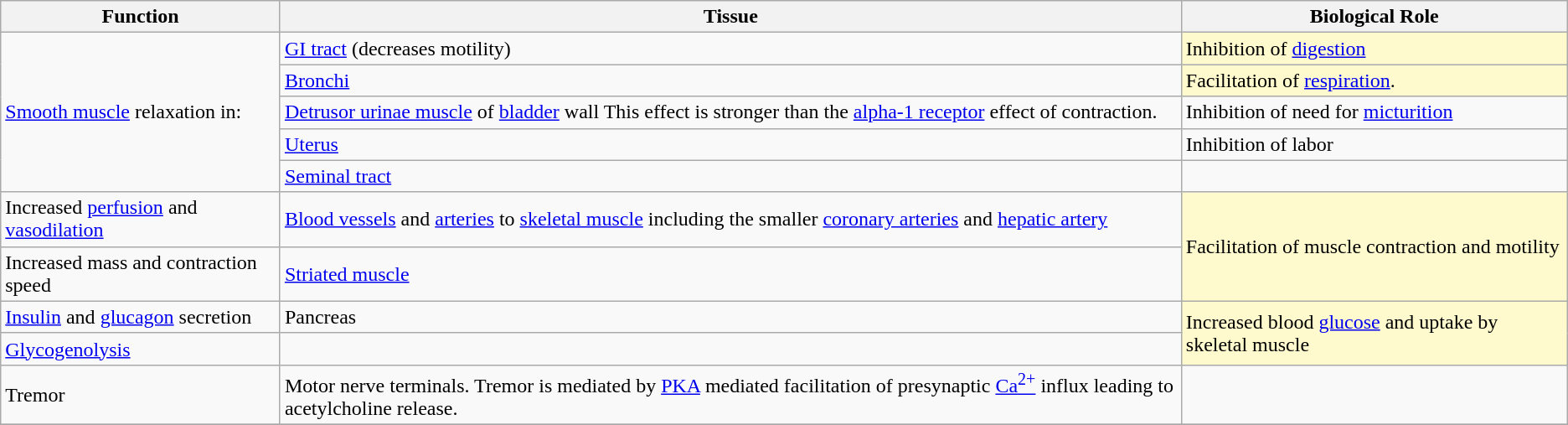<table class="wikitable">
<tr>
<th>Function</th>
<th>Tissue</th>
<th>Biological Role</th>
</tr>
<tr>
<td rowspan=5><a href='#'>Smooth muscle</a> relaxation in:</td>
<td><a href='#'>GI tract</a> (decreases motility)</td>
<td style="background: LemonChiffon">Inhibition of <a href='#'>digestion</a></td>
</tr>
<tr>
<td><a href='#'>Bronchi</a></td>
<td style="background: LemonChiffon">Facilitation of <a href='#'>respiration</a>.</td>
</tr>
<tr>
<td><a href='#'>Detrusor urinae muscle</a> of <a href='#'>bladder</a> wall This effect is stronger than the <a href='#'>alpha-1 receptor</a> effect of contraction.</td>
<td>Inhibition of need for <a href='#'>micturition</a></td>
</tr>
<tr>
<td><a href='#'>Uterus</a></td>
<td>Inhibition of labor</td>
</tr>
<tr>
<td><a href='#'>Seminal tract</a></td>
<td></td>
</tr>
<tr>
<td>Increased <a href='#'>perfusion</a> and <a href='#'>vasodilation</a></td>
<td><a href='#'>Blood vessels</a> and <a href='#'>arteries</a> to <a href='#'>skeletal muscle</a> including the smaller <a href='#'>coronary arteries</a> and <a href='#'>hepatic artery</a></td>
<td rowspan=2 style="background: lemonchiffon">Facilitation of muscle contraction and motility</td>
</tr>
<tr>
<td>Increased mass and contraction speed</td>
<td><a href='#'>Striated muscle</a></td>
</tr>
<tr>
<td><a href='#'>Insulin</a> and <a href='#'>glucagon</a> secretion</td>
<td>Pancreas</td>
<td rowspan=2 style="background: LemonChiffon">Increased blood <a href='#'>glucose</a> and uptake by skeletal muscle</td>
</tr>
<tr>
<td><a href='#'>Glycogenolysis</a></td>
<td></td>
</tr>
<tr>
<td>Tremor</td>
<td>Motor nerve terminals. Tremor is mediated by <a href='#'>PKA</a> mediated facilitation of presynaptic <a href='#'>Ca<sup>2+</sup></a> influx leading to acetylcholine release.</td>
<td></td>
</tr>
<tr>
</tr>
</table>
